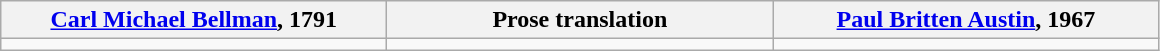<table class="wikitable">
<tr>
<th scope="col" style="width: 250px"><a href='#'>Carl Michael Bellman</a>, 1791</th>
<th scope="col" style="width: 250px">Prose translation</th>
<th scope="col" style="width: 250px"><a href='#'>Paul Britten Austin</a>, 1967</th>
</tr>
<tr>
<td></td>
<td></td>
<td></td>
</tr>
</table>
